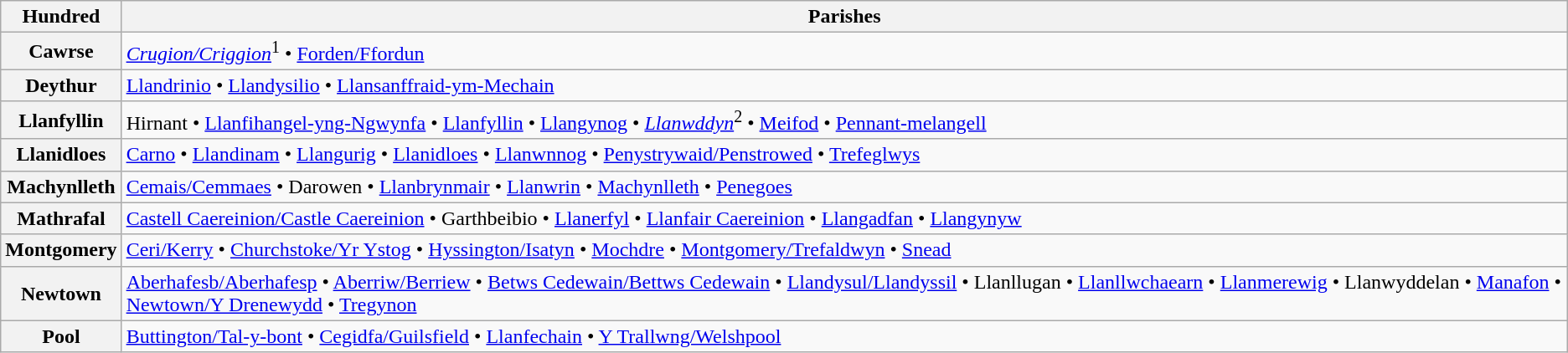<table class="wikitable">
<tr>
<th>Hundred</th>
<th>Parishes</th>
</tr>
<tr>
<th>Cawrse</th>
<td><em><a href='#'>Crugion/Criggion</a></em><sup>1</sup> • <a href='#'>Forden/Ffordun</a></td>
</tr>
<tr>
<th>Deythur</th>
<td><a href='#'>Llandrinio</a> • <a href='#'>Llandysilio</a> • <a href='#'>Llansanffraid-ym-Mechain</a></td>
</tr>
<tr>
<th>Llanfyllin</th>
<td>Hirnant • <a href='#'>Llanfihangel-yng-Ngwynfa</a> • <a href='#'>Llanfyllin</a> • <a href='#'>Llangynog</a> • <em><a href='#'>Llanwddyn</a></em><sup>2</sup> • <a href='#'>Meifod</a> • <a href='#'>Pennant-melangell</a></td>
</tr>
<tr>
<th>Llanidloes</th>
<td><a href='#'>Carno</a> • <a href='#'>Llandinam</a> • <a href='#'>Llangurig</a> • <a href='#'>Llanidloes</a> • <a href='#'>Llanwnnog</a> • <a href='#'>Penystrywaid/Penstrowed</a> • <a href='#'>Trefeglwys</a></td>
</tr>
<tr>
<th>Machynlleth</th>
<td><a href='#'>Cemais/Cemmaes</a> • Darowen • <a href='#'>Llanbrynmair</a> • <a href='#'>Llanwrin</a> • <a href='#'>Machynlleth</a> • <a href='#'>Penegoes</a></td>
</tr>
<tr>
<th>Mathrafal</th>
<td><a href='#'>Castell Caereinion/Castle Caereinion</a> • Garthbeibio • <a href='#'>Llanerfyl</a> • <a href='#'>Llanfair Caereinion</a> • <a href='#'>Llangadfan</a> • <a href='#'>Llangynyw</a></td>
</tr>
<tr>
<th>Montgomery</th>
<td><a href='#'>Ceri/Kerry</a> • <a href='#'>Churchstoke/Yr Ystog</a> • <a href='#'>Hyssington/Isatyn</a> • <a href='#'>Mochdre</a> • <a href='#'>Montgomery/Trefaldwyn</a> • <a href='#'>Snead</a></td>
</tr>
<tr>
<th>Newtown</th>
<td><a href='#'>Aberhafesb/Aberhafesp</a> • <a href='#'>Aberriw/Berriew</a> • <a href='#'>Betws Cedewain/Bettws Cedewain</a> • <a href='#'>Llandysul/Llandyssil</a> • Llanllugan • <a href='#'>Llanllwchaearn</a> • <a href='#'>Llanmerewig</a> • Llanwyddelan • <a href='#'>Manafon</a> • <a href='#'>Newtown/Y Drenewydd</a> • <a href='#'>Tregynon</a></td>
</tr>
<tr>
<th>Pool</th>
<td><a href='#'>Buttington/Tal-y-bont</a> • <a href='#'>Cegidfa/Guilsfield</a> • <a href='#'>Llanfechain</a> • <a href='#'>Y Trallwng/Welshpool</a></td>
</tr>
</table>
